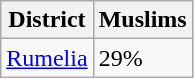<table class="wikitable">
<tr>
<th>District</th>
<th>Muslims</th>
</tr>
<tr>
<td><a href='#'>Rumelia</a></td>
<td>29%</td>
</tr>
</table>
